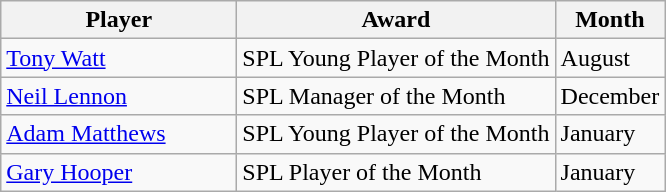<table class="wikitable">
<tr>
<th width="150">Player</th>
<th>Award</th>
<th>Month</th>
</tr>
<tr>
<td> <a href='#'>Tony Watt</a></td>
<td>SPL Young Player of the Month</td>
<td>August</td>
</tr>
<tr>
<td> <a href='#'>Neil Lennon</a></td>
<td>SPL Manager of the Month</td>
<td>December</td>
</tr>
<tr>
<td> <a href='#'>Adam Matthews</a></td>
<td>SPL Young Player of the Month</td>
<td>January</td>
</tr>
<tr>
<td> <a href='#'>Gary Hooper</a></td>
<td>SPL Player of the Month</td>
<td>January</td>
</tr>
</table>
